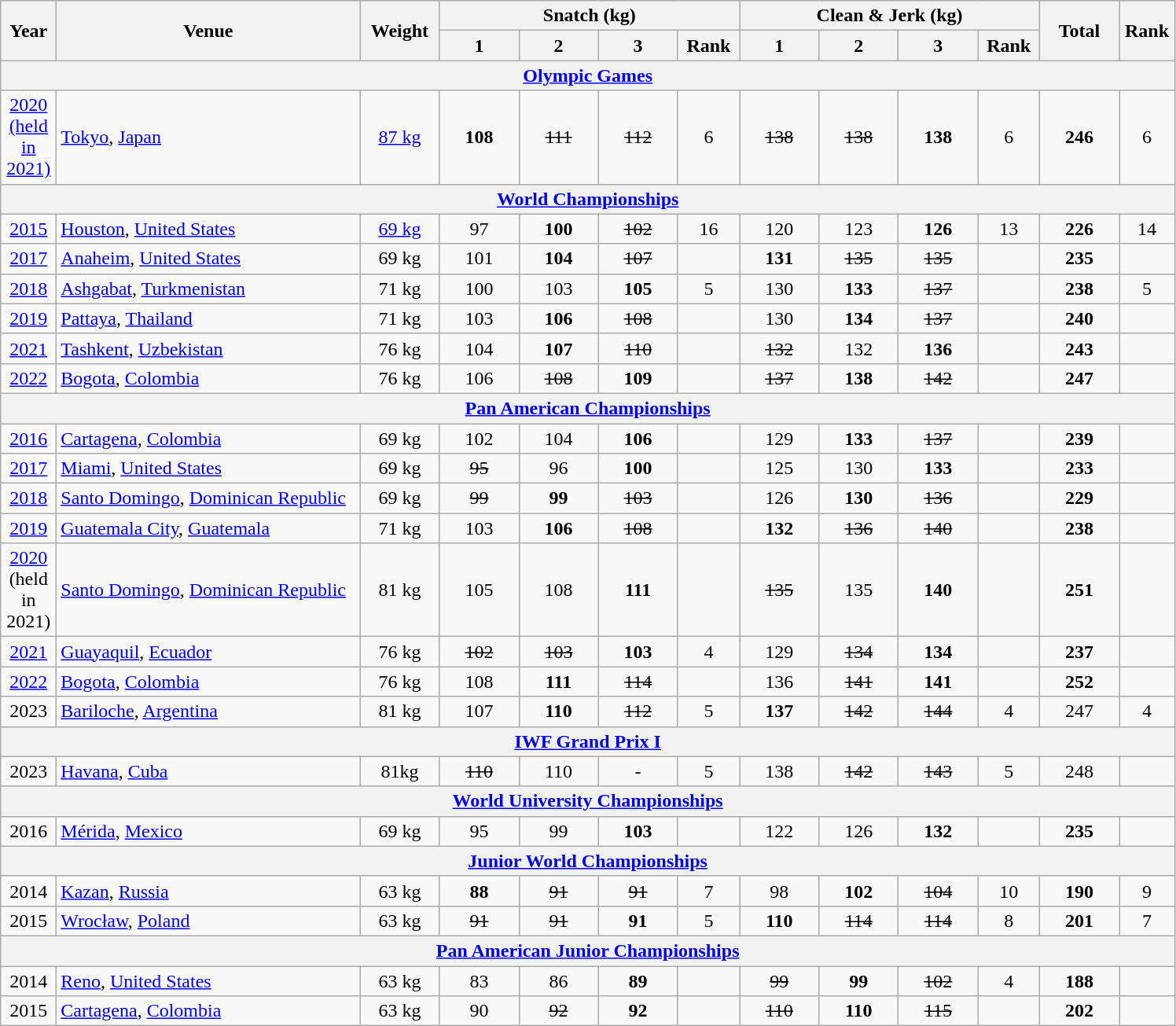<table class="wikitable" style="text-align:center;">
<tr>
<th rowspan=2 width=40>Year</th>
<th rowspan=2 width=250>Venue</th>
<th rowspan=2 width=60>Weight</th>
<th colspan=4>Snatch (kg)</th>
<th colspan=4>Clean & Jerk (kg)</th>
<th rowspan=2 width=60>Total</th>
<th rowspan=2 width=40>Rank</th>
</tr>
<tr>
<th width=60>1</th>
<th width=60>2</th>
<th width=60>3</th>
<th width=45>Rank</th>
<th width=60>1</th>
<th width=60>2</th>
<th width=60>3</th>
<th width=45>Rank</th>
</tr>
<tr>
<th colspan=13><a href='#'>Olympic Games</a></th>
</tr>
<tr>
<td><a href='#'>2020 (held in 2021)</a></td>
<td align="left"> <a href='#'>Tokyo</a>, <a href='#'>Japan</a></td>
<td><a href='#'> 87 kg</a></td>
<td><strong>108</strong></td>
<td><s>111</s></td>
<td><s>112</s></td>
<td>6</td>
<td><s>138</s></td>
<td><s>138</s></td>
<td><strong>138</strong></td>
<td>6</td>
<td><strong>246</strong></td>
<td>6</td>
</tr>
<tr>
<th colspan=13><a href='#'>World Championships</a></th>
</tr>
<tr>
<td><a href='#'>2015</a></td>
<td align="left"> <a href='#'>Houston</a>, <a href='#'>United States</a></td>
<td><a href='#'>69 kg</a></td>
<td>97</td>
<td><strong>100</strong></td>
<td><s>102</s></td>
<td>16</td>
<td>120</td>
<td>123</td>
<td><strong>126</strong></td>
<td>13</td>
<td><strong>226</strong></td>
<td>14</td>
</tr>
<tr>
<td><a href='#'>2017</a></td>
<td align="left"> <a href='#'> Anaheim</a>, <a href='#'>United States</a></td>
<td>69 kg</td>
<td>101</td>
<td><strong>104</strong></td>
<td><s>107</s></td>
<td></td>
<td><strong>131</strong></td>
<td><s>135</s></td>
<td><s>135</s></td>
<td></td>
<td><strong>235</strong></td>
<td></td>
</tr>
<tr>
<td><a href='#'> 2018</a></td>
<td align="left"> <a href='#'>Ashgabat</a>, <a href='#'>Turkmenistan</a></td>
<td>71 kg</td>
<td>100</td>
<td>103</td>
<td><strong>105</strong></td>
<td>5</td>
<td>130</td>
<td><strong>133</strong></td>
<td><s>137</s></td>
<td></td>
<td><strong>238</strong></td>
<td>5</td>
</tr>
<tr>
<td><a href='#'> 2019</a></td>
<td align="left"> <a href='#'>Pattaya</a>, <a href='#'>Thailand</a></td>
<td>71 kg</td>
<td>103</td>
<td><strong>106</strong></td>
<td><s>108</s></td>
<td></td>
<td>130</td>
<td><strong>134</strong></td>
<td><s>137</s></td>
<td></td>
<td><strong>240</strong></td>
<td></td>
</tr>
<tr>
<td><a href='#'> 2021</a></td>
<td align="left"> <a href='#'>Tashkent</a>, <a href='#'>Uzbekistan</a></td>
<td>76 kg</td>
<td>104</td>
<td><strong>107</strong></td>
<td><s>110</s></td>
<td></td>
<td><s>132</s></td>
<td>132</td>
<td><strong>136</strong></td>
<td></td>
<td><strong>243</strong></td>
<td></td>
</tr>
<tr>
<td><a href='#'> 2022</a></td>
<td align="left"> <a href='#'>Bogota</a>, <a href='#'>Colombia</a></td>
<td>76 kg</td>
<td>106</td>
<td><s>108</s></td>
<td><strong>109</strong></td>
<td></td>
<td><s>137</s></td>
<td><strong>138</strong></td>
<td><s>142</s></td>
<td></td>
<td><strong>247</strong></td>
<td></td>
</tr>
<tr>
<th colspan=13><a href='#'>Pan American Championships</a></th>
</tr>
<tr>
<td><a href='#'>2016</a></td>
<td align="left"> <a href='#'>Cartagena</a>, <a href='#'>Colombia</a></td>
<td>69 kg</td>
<td>102</td>
<td>104</td>
<td><strong>106</strong></td>
<td></td>
<td>129</td>
<td><strong>133</strong></td>
<td><s>137</s></td>
<td></td>
<td><strong>239</strong></td>
<td></td>
</tr>
<tr>
<td><a href='#'> 2017</a></td>
<td align=left> <a href='#'>Miami</a>, <a href='#'>United States</a></td>
<td>69 kg</td>
<td><s>95</s></td>
<td>96</td>
<td><strong>100</strong></td>
<td></td>
<td>125</td>
<td>130</td>
<td><strong>133</strong></td>
<td></td>
<td><strong>233</strong></td>
<td></td>
</tr>
<tr>
<td><a href='#'> 2018</a></td>
<td align="left"> <a href='#'>Santo Domingo</a>, <a href='#'>Dominican Republic</a></td>
<td>69 kg</td>
<td><s>99</s></td>
<td><strong>99</strong></td>
<td><s>103</s></td>
<td></td>
<td>126</td>
<td><strong>130</strong></td>
<td><s>136</s></td>
<td></td>
<td><strong>229</strong></td>
<td></td>
</tr>
<tr>
<td><a href='#'>2019</a></td>
<td align="left"> <a href='#'>Guatemala City</a>, <a href='#'>Guatemala</a></td>
<td>71 kg</td>
<td>103</td>
<td><strong>106</strong></td>
<td><s>108</s></td>
<td></td>
<td><strong>132</strong></td>
<td><s>136</s></td>
<td><s>140</s></td>
<td></td>
<td><strong>238</strong></td>
<td></td>
</tr>
<tr>
<td><a href='#'>2020</a> (held in 2021)</td>
<td align="left"> <a href='#'>Santo Domingo</a>, <a href='#'>Dominican Republic</a></td>
<td>81 kg</td>
<td>105</td>
<td>108</td>
<td><strong>111</strong></td>
<td></td>
<td><s>135</s></td>
<td>135</td>
<td><strong>140</strong></td>
<td></td>
<td><strong>251</strong></td>
<td></td>
</tr>
<tr>
<td><a href='#'>2021</a></td>
<td align="left"> <a href='#'>Guayaquil</a>, <a href='#'>Ecuador</a></td>
<td>76 kg</td>
<td><s>102</s></td>
<td><s>103</s></td>
<td><strong>103</strong></td>
<td>4</td>
<td>129</td>
<td><s>134</s></td>
<td><strong>134</strong></td>
<td></td>
<td><strong>237</strong></td>
<td></td>
</tr>
<tr>
<td><a href='#'>2022</a></td>
<td align="left"> <a href='#'>Bogota</a>, <a href='#'>Colombia</a></td>
<td>76 kg</td>
<td>108</td>
<td><strong>111</strong></td>
<td><s>114</s></td>
<td></td>
<td>136</td>
<td><s>141</s></td>
<td><strong>141</strong></td>
<td></td>
<td><strong>252</strong></td>
<td></td>
</tr>
<tr>
<td>2023</td>
<td align="left"> <a href='#'>Bariloche</a>, <a href='#'>Argentina</a></td>
<td>81 kg</td>
<td>107</td>
<td><strong>110</strong></td>
<td><s>112</s></td>
<td>5</td>
<td><strong>137</strong></td>
<td><s>142</s></td>
<td><s>144</s></td>
<td>4</td>
<td>247</td>
<td>4</td>
</tr>
<tr>
<th colspan="13"><a href='#'>IWF Grand Prix I</a></th>
</tr>
<tr>
<td>2023</td>
<td align="left"> <a href='#'>Havana</a>, <a href='#'>Cuba</a></td>
<td>81kg</td>
<td><s>110</s></td>
<td>110</td>
<td>-</td>
<td>5</td>
<td>138</td>
<td><s>142</s></td>
<td><s>143</s></td>
<td>5</td>
<td>248</td>
<td></td>
</tr>
<tr>
<th colspan=13><a href='#'>World University Championships</a></th>
</tr>
<tr>
<td>2016</td>
<td align="left"> <a href='#'> Mérida</a>, <a href='#'>Mexico</a></td>
<td>69 kg</td>
<td>95</td>
<td>99</td>
<td><strong>103</strong></td>
<td></td>
<td>122</td>
<td>126</td>
<td><strong>132</strong></td>
<td></td>
<td><strong>235</strong></td>
<td></td>
</tr>
<tr>
<th colspan=13><a href='#'>Junior World Championships</a></th>
</tr>
<tr>
<td>2014</td>
<td align="left"> <a href='#'>Kazan</a>, <a href='#'>Russia</a></td>
<td>63 kg</td>
<td><strong>88</strong></td>
<td><s>91</s></td>
<td><s>91</s></td>
<td>7</td>
<td>98</td>
<td><strong>102</strong></td>
<td><s>104</s></td>
<td>10</td>
<td><strong>190</strong></td>
<td>9</td>
</tr>
<tr>
<td>2015</td>
<td align="left"> <a href='#'>Wrocław</a>, <a href='#'>Poland</a></td>
<td>63 kg</td>
<td><s>91</s></td>
<td><s>91</s></td>
<td><strong>91</strong></td>
<td>5</td>
<td><strong>110</strong></td>
<td><s>114</s></td>
<td><s>114</s></td>
<td>8</td>
<td><strong>201</strong></td>
<td>7</td>
</tr>
<tr>
<th colspan=13><a href='#'>Pan American Junior Championships</a></th>
</tr>
<tr>
<td>2014</td>
<td align="left"> <a href='#'>Reno</a>, <a href='#'>United States</a></td>
<td>63 kg</td>
<td>83</td>
<td>86</td>
<td><strong>89</strong></td>
<td></td>
<td><s>99</s></td>
<td><strong>99</strong></td>
<td><s>102</s></td>
<td>4</td>
<td><strong>188</strong></td>
<td></td>
</tr>
<tr>
<td>2015</td>
<td align="left"> <a href='#'>Cartagena</a>, <a href='#'>Colombia</a></td>
<td>63 kg</td>
<td>90</td>
<td><s>92</s></td>
<td><strong>92</strong></td>
<td></td>
<td><s>110</s></td>
<td><strong>110</strong></td>
<td><s>115</s></td>
<td></td>
<td><strong>202</strong></td>
<td></td>
</tr>
</table>
